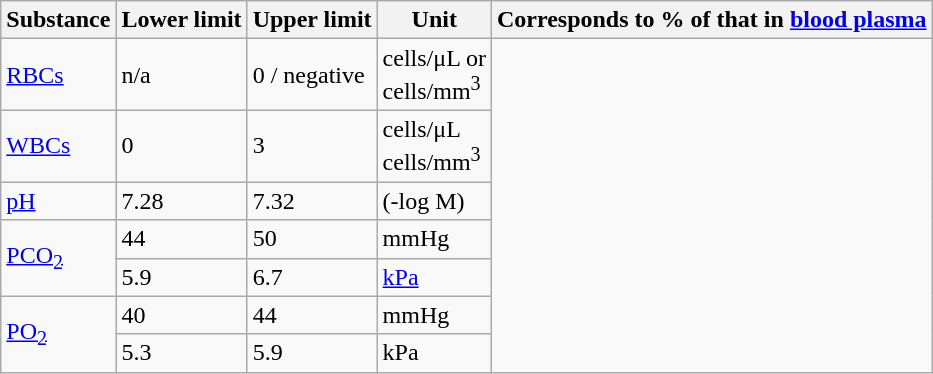<table class="wikitable">
<tr>
<th>Substance</th>
<th>Lower limit</th>
<th>Upper limit</th>
<th>Unit</th>
<th>Corresponds to % of that in <a href='#'>blood plasma</a></th>
</tr>
<tr>
<td><a href='#'>RBCs</a></td>
<td>n/a</td>
<td>0 / negative</td>
<td>cells/μL or<br> cells/mm<sup>3</sup></td>
</tr>
<tr>
<td><a href='#'>WBCs</a></td>
<td>0</td>
<td>3</td>
<td>cells/μL<br> cells/mm<sup>3</sup></td>
</tr>
<tr>
<td><a href='#'>pH</a></td>
<td>7.28</td>
<td>7.32</td>
<td>(-log M)</td>
</tr>
<tr>
<td rowspan=2><a href='#'>PCO<sub>2</sub></a></td>
<td>44</td>
<td>50</td>
<td>mmHg</td>
</tr>
<tr>
<td>5.9</td>
<td>6.7</td>
<td><a href='#'>kPa</a></td>
</tr>
<tr>
<td rowspan=2><a href='#'>PO<sub>2</sub></a></td>
<td>40</td>
<td>44</td>
<td>mmHg</td>
</tr>
<tr>
<td>5.3</td>
<td>5.9</td>
<td>kPa</td>
</tr>
</table>
